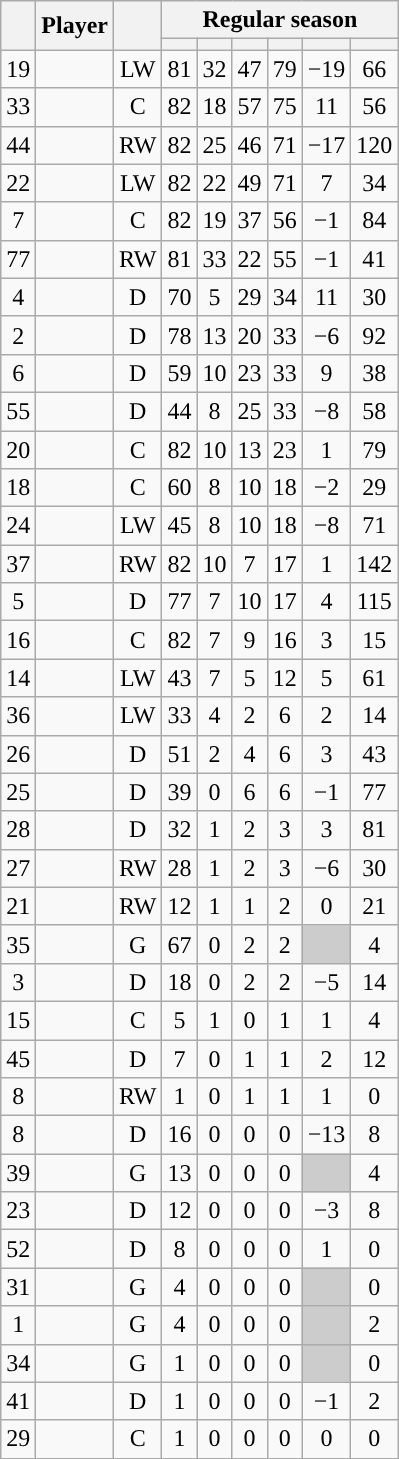<table class="wikitable sortable plainrowheaders" style="text-align:center;">
<tr>
<th scope="col" data-sort-type="number" rowspan="2"></th>
<th scope="col" rowspan="2">Player</th>
<th scope="col" rowspan="2"></th>
<th scope=colgroup colspan=6>Regular season</th>
</tr>
<tr>
<th scope="col" data-sort-type="number"></th>
<th scope="col" data-sort-type="number"></th>
<th scope="col" data-sort-type="number"></th>
<th scope="col" data-sort-type="number"></th>
<th scope="col" data-sort-type="number"></th>
<th scope="col" data-sort-type="number"></th>
</tr>
<tr>
<td scope="row">19</td>
<td align="left"></td>
<td>LW</td>
<td>81</td>
<td>32</td>
<td>47</td>
<td>79</td>
<td>−19</td>
<td>66</td>
</tr>
<tr>
<td scope="row">33</td>
<td align="left"></td>
<td>C</td>
<td>82</td>
<td>18</td>
<td>57</td>
<td>75</td>
<td>11</td>
<td>56</td>
</tr>
<tr>
<td scope="row">44</td>
<td align="left"></td>
<td>RW</td>
<td>82</td>
<td>25</td>
<td>46</td>
<td>71</td>
<td>−17</td>
<td>120</td>
</tr>
<tr>
<td scope="row">22</td>
<td align="left"></td>
<td>LW</td>
<td>82</td>
<td>22</td>
<td>49</td>
<td>71</td>
<td>7</td>
<td>34</td>
</tr>
<tr>
<td scope="row">7</td>
<td align="left"></td>
<td>C</td>
<td>82</td>
<td>19</td>
<td>37</td>
<td>56</td>
<td>−1</td>
<td>84</td>
</tr>
<tr>
<td scope="row">77</td>
<td align="left"></td>
<td>RW</td>
<td>81</td>
<td>33</td>
<td>22</td>
<td>55</td>
<td>−1</td>
<td>41</td>
</tr>
<tr>
<td scope="row">4</td>
<td align="left"></td>
<td>D</td>
<td>70</td>
<td>5</td>
<td>29</td>
<td>34</td>
<td>11</td>
<td>30</td>
</tr>
<tr>
<td scope="row">2</td>
<td align="left"></td>
<td>D</td>
<td>78</td>
<td>13</td>
<td>20</td>
<td>33</td>
<td>−6</td>
<td>92</td>
</tr>
<tr>
<td scope="row">6</td>
<td align="left"></td>
<td>D</td>
<td>59</td>
<td>10</td>
<td>23</td>
<td>33</td>
<td>9</td>
<td>38</td>
</tr>
<tr>
<td scope="row">55</td>
<td align="left"></td>
<td>D</td>
<td>44</td>
<td>8</td>
<td>25</td>
<td>33</td>
<td>−8</td>
<td>58</td>
</tr>
<tr>
<td scope="row">20</td>
<td align="left"></td>
<td>C</td>
<td>82</td>
<td>10</td>
<td>13</td>
<td>23</td>
<td>1</td>
<td>79</td>
</tr>
<tr>
<td scope="row">18</td>
<td align="left"></td>
<td>C</td>
<td>60</td>
<td>8</td>
<td>10</td>
<td>18</td>
<td>−2</td>
<td>29</td>
</tr>
<tr>
<td scope="row">24</td>
<td align="left"></td>
<td>LW</td>
<td>45</td>
<td>8</td>
<td>10</td>
<td>18</td>
<td>−8</td>
<td>71</td>
</tr>
<tr>
<td scope="row">37</td>
<td align="left"></td>
<td>RW</td>
<td>82</td>
<td>10</td>
<td>7</td>
<td>17</td>
<td>1</td>
<td>142</td>
</tr>
<tr>
<td scope="row">5</td>
<td align="left"></td>
<td>D</td>
<td>77</td>
<td>7</td>
<td>10</td>
<td>17</td>
<td>4</td>
<td>115</td>
</tr>
<tr>
<td scope="row">16</td>
<td align="left"></td>
<td>C</td>
<td>82</td>
<td>7</td>
<td>9</td>
<td>16</td>
<td>3</td>
<td>15</td>
</tr>
<tr>
<td scope="row">14</td>
<td align="left"></td>
<td>LW</td>
<td>43</td>
<td>7</td>
<td>5</td>
<td>12</td>
<td>5</td>
<td>61</td>
</tr>
<tr>
<td scope="row">36</td>
<td align="left"></td>
<td>LW</td>
<td>33</td>
<td>4</td>
<td>2</td>
<td>6</td>
<td>2</td>
<td>14</td>
</tr>
<tr>
<td scope="row">26</td>
<td align="left"></td>
<td>D</td>
<td>51</td>
<td>2</td>
<td>4</td>
<td>6</td>
<td>3</td>
<td>43</td>
</tr>
<tr>
<td scope="row">25</td>
<td align="left"></td>
<td>D</td>
<td>39</td>
<td>0</td>
<td>6</td>
<td>6</td>
<td>−1</td>
<td>77</td>
</tr>
<tr>
<td scope="row">28</td>
<td align="left"></td>
<td>D</td>
<td>32</td>
<td>1</td>
<td>2</td>
<td>3</td>
<td>3</td>
<td>81</td>
</tr>
<tr>
<td scope="row">27</td>
<td align="left"></td>
<td>RW</td>
<td>28</td>
<td>1</td>
<td>2</td>
<td>3</td>
<td>−6</td>
<td>30</td>
</tr>
<tr>
<td scope="row">21</td>
<td align="left"></td>
<td>RW</td>
<td>12</td>
<td>1</td>
<td>1</td>
<td>2</td>
<td>0</td>
<td>21</td>
</tr>
<tr>
<td scope="row">35</td>
<td align="left"></td>
<td>G</td>
<td>67</td>
<td>0</td>
<td>2</td>
<td>2</td>
<td style="background:#ccc"></td>
<td>4</td>
</tr>
<tr>
<td scope="row">3</td>
<td align="left"></td>
<td>D</td>
<td>18</td>
<td>0</td>
<td>2</td>
<td>2</td>
<td>−5</td>
<td>14</td>
</tr>
<tr>
<td scope="row">15</td>
<td align="left"></td>
<td>C</td>
<td>5</td>
<td>1</td>
<td>0</td>
<td>1</td>
<td>1</td>
<td>4</td>
</tr>
<tr>
<td scope="row">45</td>
<td align="left"></td>
<td>D</td>
<td>7</td>
<td>0</td>
<td>1</td>
<td>1</td>
<td>2</td>
<td>12</td>
</tr>
<tr>
<td scope="row">8</td>
<td align="left"></td>
<td>RW</td>
<td>1</td>
<td>0</td>
<td>1</td>
<td>1</td>
<td>1</td>
<td>0</td>
</tr>
<tr>
<td scope="row">8</td>
<td align="left"></td>
<td>D</td>
<td>16</td>
<td>0</td>
<td>0</td>
<td>0</td>
<td>−13</td>
<td>8</td>
</tr>
<tr>
<td scope="row">39</td>
<td align="left"></td>
<td>G</td>
<td>13</td>
<td>0</td>
<td>0</td>
<td>0</td>
<td style="background:#ccc"></td>
<td>4</td>
</tr>
<tr>
<td scope="row">23</td>
<td align="left"></td>
<td>D</td>
<td>12</td>
<td>0</td>
<td>0</td>
<td>0</td>
<td>−3</td>
<td>8</td>
</tr>
<tr>
<td scope="row">52</td>
<td align="left"></td>
<td>D</td>
<td>8</td>
<td>0</td>
<td>0</td>
<td>0</td>
<td>1</td>
<td>0</td>
</tr>
<tr>
<td scope="row">31</td>
<td align="left"></td>
<td>G</td>
<td>4</td>
<td>0</td>
<td>0</td>
<td>0</td>
<td style="background:#ccc"></td>
<td>0</td>
</tr>
<tr>
<td scope="row">1</td>
<td align="left"></td>
<td>G</td>
<td>4</td>
<td>0</td>
<td>0</td>
<td>0</td>
<td style="background:#ccc"></td>
<td>2</td>
</tr>
<tr>
<td scope="row">34</td>
<td align="left"></td>
<td>G</td>
<td>1</td>
<td>0</td>
<td>0</td>
<td>0</td>
<td style="background:#ccc"></td>
<td>0</td>
</tr>
<tr>
<td scope="row">41</td>
<td align="left"></td>
<td>D</td>
<td>1</td>
<td>0</td>
<td>0</td>
<td>0</td>
<td>−1</td>
<td>2</td>
</tr>
<tr>
<td scope="row">29</td>
<td align="left"></td>
<td>C</td>
<td>1</td>
<td>0</td>
<td>0</td>
<td>0</td>
<td>0</td>
<td>0</td>
</tr>
</table>
